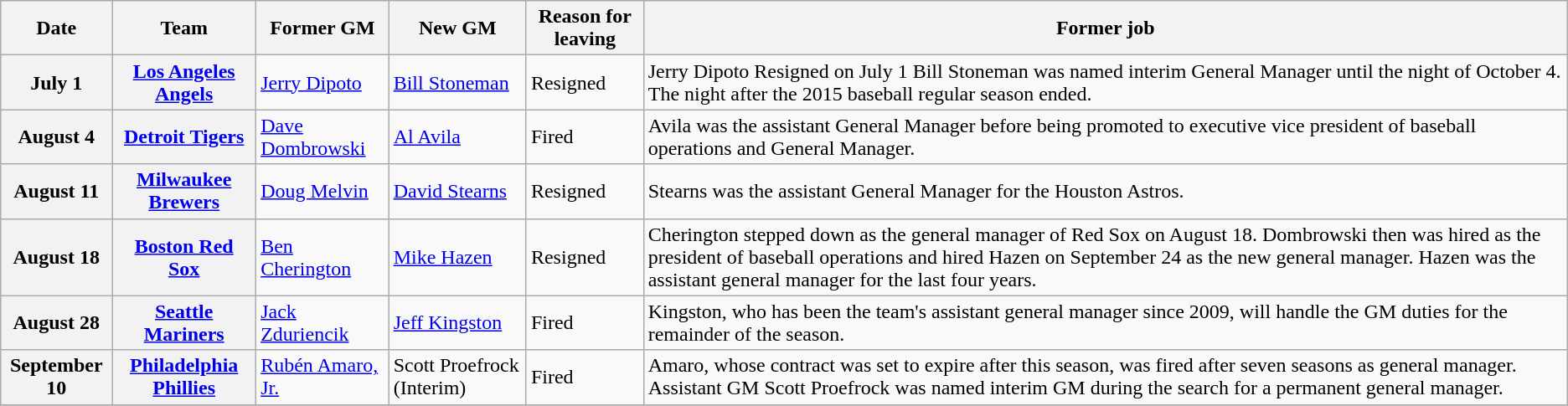<table class="wikitable" style="font-size:100%;">
<tr>
<th>Date</th>
<th>Team</th>
<th>Former GM</th>
<th>New GM</th>
<th>Reason for leaving</th>
<th>Former job</th>
</tr>
<tr>
<th>July 1</th>
<th><a href='#'>Los Angeles Angels</a></th>
<td><a href='#'>Jerry Dipoto</a></td>
<td><a href='#'>Bill Stoneman</a></td>
<td>Resigned</td>
<td>Jerry Dipoto Resigned on July 1 Bill Stoneman was named interim General Manager until the night of October 4. The night after the 2015 baseball regular season ended.</td>
</tr>
<tr>
<th>August 4</th>
<th><a href='#'>Detroit Tigers</a></th>
<td><a href='#'>Dave Dombrowski</a></td>
<td><a href='#'>Al Avila</a></td>
<td>Fired</td>
<td>Avila was the assistant General Manager before being promoted to executive vice president of baseball operations and General Manager.</td>
</tr>
<tr>
<th>August 11</th>
<th><a href='#'>Milwaukee Brewers</a></th>
<td><a href='#'>Doug Melvin</a></td>
<td><a href='#'>David Stearns</a></td>
<td>Resigned</td>
<td>Stearns was the assistant General Manager for the Houston Astros.</td>
</tr>
<tr>
<th>August 18</th>
<th><a href='#'>Boston Red Sox</a></th>
<td><a href='#'>Ben Cherington</a></td>
<td><a href='#'>Mike Hazen</a></td>
<td>Resigned</td>
<td>Cherington stepped down as the general manager of Red Sox on August 18. Dombrowski then was hired as the president of baseball operations and hired Hazen on September 24 as the new general manager. Hazen was the assistant general manager for the last four years.</td>
</tr>
<tr>
<th>August 28</th>
<th><a href='#'>Seattle Mariners</a></th>
<td><a href='#'>Jack Zduriencik</a></td>
<td><a href='#'>Jeff Kingston</a></td>
<td>Fired</td>
<td>Kingston, who has been the team's assistant general manager since 2009, will handle the GM duties for the remainder of the season.</td>
</tr>
<tr>
<th>September 10</th>
<th><a href='#'>Philadelphia Phillies</a></th>
<td><a href='#'>Rubén Amaro, Jr.</a></td>
<td>Scott Proefrock (Interim)</td>
<td>Fired</td>
<td>Amaro, whose contract was set to expire after this season, was fired after seven seasons as general manager. Assistant GM Scott Proefrock was named interim GM during the search for a permanent general manager.</td>
</tr>
<tr>
</tr>
</table>
